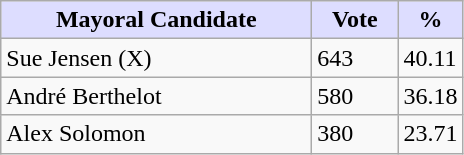<table class="wikitable">
<tr>
<th style="background:#ddf; width:200px;">Mayoral Candidate </th>
<th style="background:#ddf; width:50px;">Vote</th>
<th style="background:#ddf; width:30px;">%</th>
</tr>
<tr>
<td>Sue Jensen (X)</td>
<td>643</td>
<td>40.11</td>
</tr>
<tr>
<td>André Berthelot</td>
<td>580</td>
<td>36.18</td>
</tr>
<tr>
<td>Alex Solomon</td>
<td>380</td>
<td>23.71</td>
</tr>
</table>
